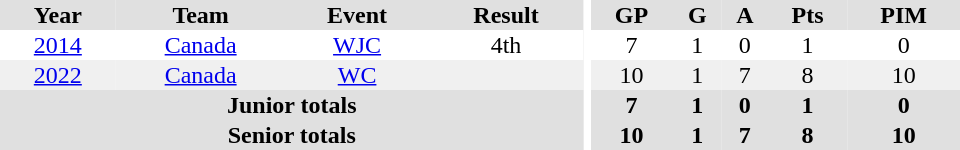<table border="0" cellpadding="1" cellspacing="0" ID="Table3" style="text-align:center; width:40em">
<tr ALIGN="center" bgcolor="#e0e0e0">
<th>Year</th>
<th>Team</th>
<th>Event</th>
<th>Result</th>
<th rowspan="99" bgcolor="#ffffff"></th>
<th>GP</th>
<th>G</th>
<th>A</th>
<th>Pts</th>
<th>PIM</th>
</tr>
<tr>
<td><a href='#'>2014</a></td>
<td><a href='#'>Canada</a></td>
<td><a href='#'>WJC</a></td>
<td>4th</td>
<td>7</td>
<td>1</td>
<td>0</td>
<td>1</td>
<td>0</td>
</tr>
<tr bgcolor="#f0f0f0">
<td><a href='#'>2022</a></td>
<td><a href='#'>Canada</a></td>
<td><a href='#'>WC</a></td>
<td></td>
<td>10</td>
<td>1</td>
<td>7</td>
<td>8</td>
<td>10</td>
</tr>
<tr ALIGN="center" bgcolor="#e0e0e0">
<th colspan=4>Junior totals</th>
<th>7</th>
<th>1</th>
<th>0</th>
<th>1</th>
<th>0</th>
</tr>
<tr ALIGN="center" bgcolor="#e0e0e0">
<th colspan=4>Senior totals</th>
<th>10</th>
<th>1</th>
<th>7</th>
<th>8</th>
<th>10</th>
</tr>
</table>
